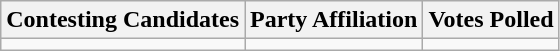<table class="wikitable sortable">
<tr>
<th>Contesting Candidates</th>
<th>Party Affiliation</th>
<th>Votes Polled</th>
</tr>
<tr>
<td></td>
<td></td>
<td></td>
</tr>
</table>
